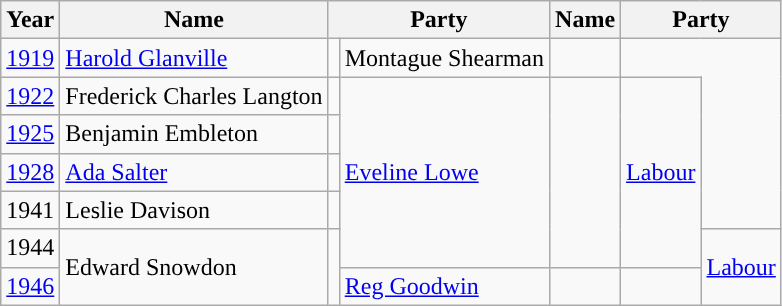<table class="wikitable">
<tr>
<th>Year</th>
<th>Name</th>
<th colspan=2>Party</th>
<th>Name</th>
<th colspan=2>Party</th>
</tr>
<tr>
<td><a href='#'>1919</a></td>
<td><a href='#'>Harold Glanville</a></td>
<td></td>
<td>Montague Shearman</td>
<td></td>
</tr>
<tr>
<td><a href='#'>1922</a></td>
<td>Frederick Charles Langton</td>
<td></td>
<td rowspan=5><a href='#'>Eveline Lowe</a></td>
<td rowspan=5 style="background-color: "></td>
<td rowspan=5><a href='#'>Labour</a></td>
</tr>
<tr>
<td><a href='#'>1925</a></td>
<td>Benjamin Embleton</td>
<td></td>
</tr>
<tr>
<td><a href='#'>1928</a></td>
<td><a href='#'>Ada Salter</a></td>
<td></td>
</tr>
<tr>
<td>1941</td>
<td>Leslie Davison</td>
<td></td>
</tr>
<tr>
<td>1944</td>
<td rowspan=2>Edward Snowdon</td>
<td rowspan=2 style="background-color: "></td>
<td rowspan=2><a href='#'>Labour</a></td>
</tr>
<tr>
<td><a href='#'>1946</a></td>
<td><a href='#'>Reg Goodwin</a></td>
<td></td>
</tr>
</table>
